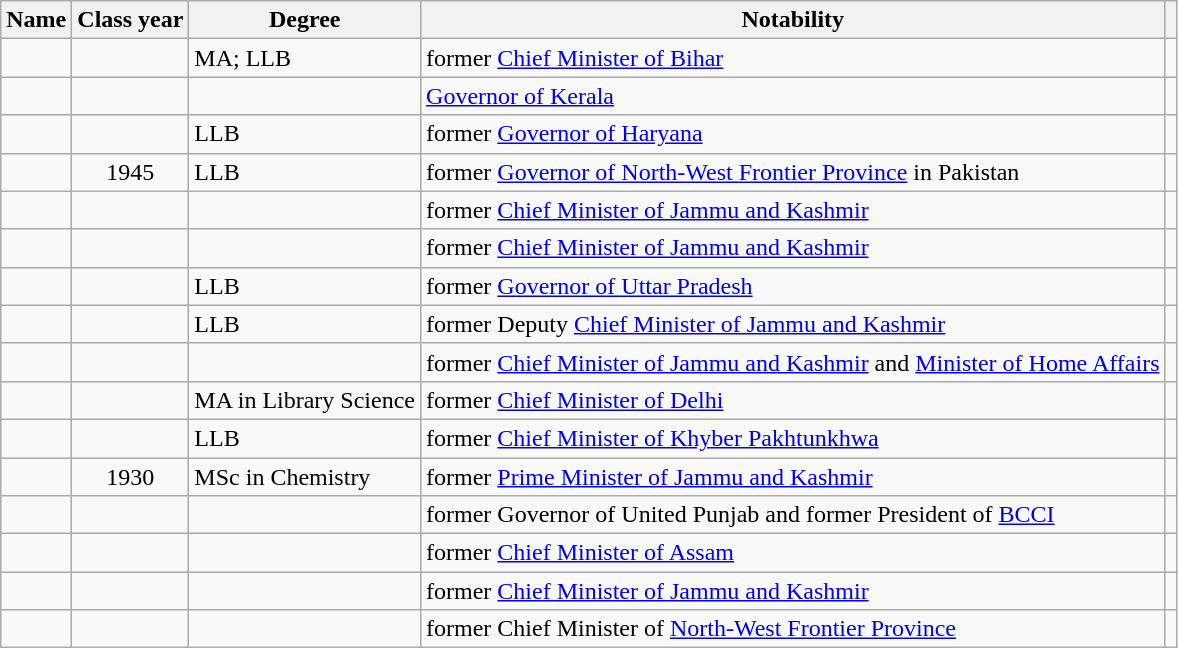<table class="wikitable sortable">
<tr>
<th>Name</th>
<th data-sort-type="isoDate">Class year</th>
<th class="unsortable">Degree</th>
<th class="unsortable">Notability</th>
<th class="unsortable"></th>
</tr>
<tr>
<td></td>
<td style="text-align:center;"></td>
<td>MA; LLB</td>
<td>former <a href='#'>Chief Minister of Bihar</a></td>
<td style="text-align:center;"></td>
</tr>
<tr>
<td></td>
<td style="text-align:center;"></td>
<td></td>
<td><a href='#'>Governor of Kerala</a></td>
<td style="text-align:center;"></td>
</tr>
<tr>
<td></td>
<td style="text-align:center;"></td>
<td>LLB</td>
<td>former <a href='#'>Governor of Haryana</a></td>
<td style="text-align:center;"></td>
</tr>
<tr>
<td></td>
<td style="text-align:center;">1945</td>
<td>LLB</td>
<td>former <a href='#'>Governor of North-West Frontier Province</a> in Pakistan</td>
<td style="text-align:center;"></td>
</tr>
<tr>
<td></td>
<td style="text-align:center;"></td>
<td></td>
<td>former <a href='#'>Chief Minister of Jammu and Kashmir</a></td>
<td style="text-align:center;"></td>
</tr>
<tr>
<td></td>
<td style="text-align:center;"></td>
<td></td>
<td>former <a href='#'>Chief Minister of Jammu and Kashmir</a></td>
<td style="text-align:center;"></td>
</tr>
<tr>
<td></td>
<td style="text-align:center;"></td>
<td>LLB</td>
<td>former <a href='#'>Governor of Uttar Pradesh</a></td>
<td style="text-align:center;"></td>
</tr>
<tr>
<td></td>
<td style="text-align:center;"></td>
<td>LLB</td>
<td>former Deputy <a href='#'>Chief Minister of Jammu and Kashmir</a></td>
<td style="text-align:center;"></td>
</tr>
<tr>
<td></td>
<td style="text-align:center;"></td>
<td></td>
<td>former <a href='#'>Chief Minister of Jammu and Kashmir</a> and <a href='#'>Minister of Home Affairs</a></td>
<td style="text-align:center;"></td>
</tr>
<tr>
<td></td>
<td style="text-align:center;"></td>
<td>MA in Library Science</td>
<td>former <a href='#'>Chief Minister of Delhi</a></td>
<td style="text-align:center;"></td>
</tr>
<tr>
<td></td>
<td style="text-align:center;"></td>
<td>LLB</td>
<td>former <a href='#'>Chief Minister of Khyber Pakhtunkhwa</a></td>
<td style="text-align:center;"></td>
</tr>
<tr>
<td></td>
<td style="text-align:center;">1930</td>
<td>MSc in Chemistry</td>
<td>former <a href='#'>Prime Minister of Jammu and Kashmir</a></td>
<td style="text-align:center;"></td>
</tr>
<tr>
<td></td>
<td style="text-align:center;"></td>
<td></td>
<td>former Governor of United Punjab and former President of <a href='#'>BCCI</a></td>
<td style="text-align:center;"></td>
</tr>
<tr>
<td></td>
<td style="text-align:center;"></td>
<td></td>
<td>former <a href='#'>Chief Minister of Assam</a></td>
<td style="text-align:center;"></td>
</tr>
<tr>
<td></td>
<td style="text-align:center;"></td>
<td></td>
<td>former <a href='#'>Chief Minister of Jammu and Kashmir</a></td>
<td style="text-align:center;"></td>
</tr>
<tr>
<td></td>
<td style="text-align:center;"></td>
<td></td>
<td>former Chief Minister of <a href='#'>North-West Frontier Province</a></td>
<td style="text-align:center;"></td>
</tr>
</table>
